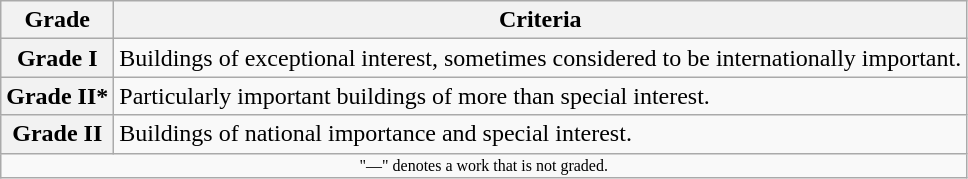<table class="wikitable" border="1">
<tr>
<th>Grade</th>
<th>Criteria</th>
</tr>
<tr>
<th>Grade I</th>
<td>Buildings of exceptional interest, sometimes considered to be internationally important.</td>
</tr>
<tr>
<th>Grade II*</th>
<td>Particularly important buildings of more than special interest.</td>
</tr>
<tr>
<th>Grade II</th>
<td>Buildings of national importance and special interest.</td>
</tr>
<tr>
<td align="center" colspan="14" style="font-size: 8pt">"—" denotes a work that is not graded.</td>
</tr>
</table>
